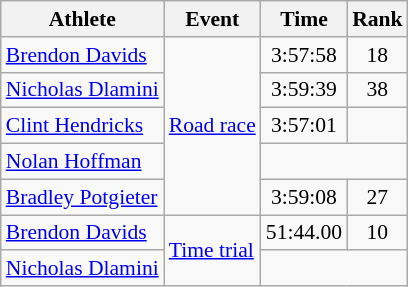<table class=wikitable style="font-size:90%;">
<tr>
<th>Athlete</th>
<th>Event</th>
<th>Time</th>
<th>Rank</th>
</tr>
<tr align=center>
<td align=left><a href='#'>Brendon Davids</a></td>
<td align=left rowspan=5><a href='#'>Road race</a></td>
<td>3:57:58</td>
<td>18</td>
</tr>
<tr align=center>
<td align=left><a href='#'>Nicholas Dlamini</a></td>
<td>3:59:39</td>
<td>38</td>
</tr>
<tr align=center>
<td align=left><a href='#'>Clint Hendricks</a></td>
<td>3:57:01</td>
<td></td>
</tr>
<tr align=center>
<td align=left><a href='#'>Nolan Hoffman</a></td>
<td colspan=2></td>
</tr>
<tr align=center>
<td align=left><a href='#'>Bradley Potgieter</a></td>
<td>3:59:08</td>
<td>27</td>
</tr>
<tr align=center>
<td align=left><a href='#'>Brendon Davids</a></td>
<td align=left rowspan=2><a href='#'>Time trial</a></td>
<td>51:44.00</td>
<td>10</td>
</tr>
<tr align=center>
<td align=left><a href='#'>Nicholas Dlamini</a></td>
<td colspan=2></td>
</tr>
</table>
